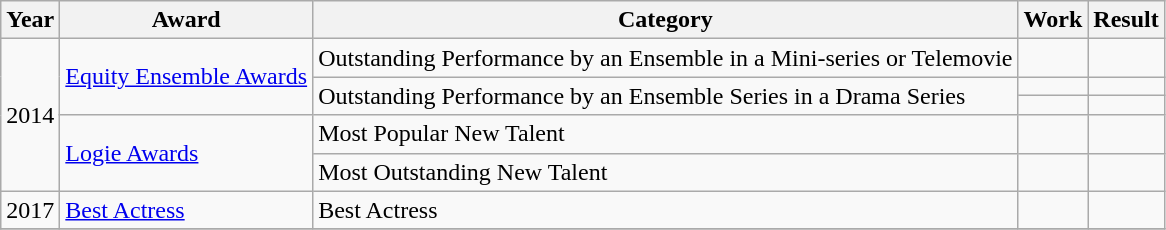<table class="wikitable">
<tr align="center">
<th>Year</th>
<th>Award</th>
<th>Category</th>
<th>Work</th>
<th>Result</th>
</tr>
<tr>
<td rowspan='5'>2014</td>
<td rowspan='3'><a href='#'>Equity Ensemble Awards</a></td>
<td>Outstanding Performance by an Ensemble in a Mini-series or Telemovie</td>
<td></td>
<td></td>
</tr>
<tr>
<td rowspan='2'>Outstanding Performance by an Ensemble Series in a Drama Series</td>
<td></td>
<td></td>
</tr>
<tr>
<td></td>
<td></td>
</tr>
<tr>
<td rowspan='2'><a href='#'>Logie Awards</a></td>
<td>Most Popular New Talent</td>
<td></td>
<td></td>
</tr>
<tr>
<td>Most Outstanding New Talent</td>
<td></td>
<td></td>
</tr>
<tr>
<td>2017</td>
<td><a href='#'>Best Actress</a></td>
<td>Best Actress</td>
<td></td>
<td></td>
</tr>
<tr>
</tr>
</table>
